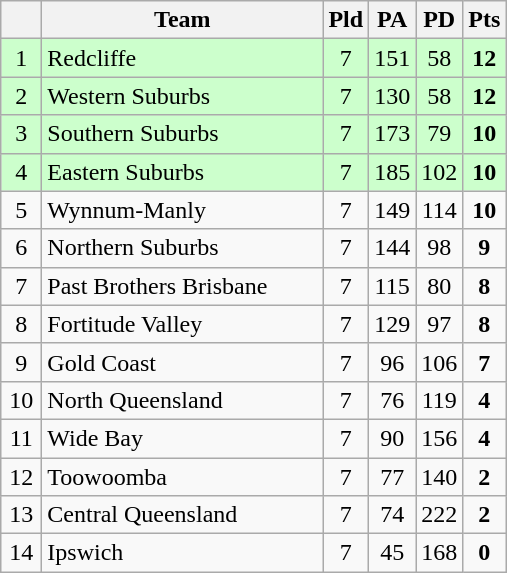<table class="wikitable" style="text-align:center;">
<tr>
<th style="width:20px;"></th>
<th width="180">Team</th>
<th style="width:20px;">Pld</th>
<th style="width:20px;">PA</th>
<th style="width:20px;">PD</th>
<th style="width:20px;">Pts</th>
</tr>
<tr style="background:#cfc;">
<td>1</td>
<td style="text-align:left;"> Redcliffe</td>
<td>7</td>
<td>151</td>
<td>58</td>
<td><strong>12</strong></td>
</tr>
<tr style="background:#cfc;">
<td>2</td>
<td style="text-align:left;"> Western Suburbs</td>
<td>7</td>
<td>130</td>
<td>58</td>
<td><strong>12</strong></td>
</tr>
<tr style="background:#cfc;">
<td>3</td>
<td style="text-align:left;"> Southern Suburbs</td>
<td>7</td>
<td>173</td>
<td>79</td>
<td><strong>10</strong></td>
</tr>
<tr style="background:#cfc;">
<td>4</td>
<td style="text-align:left;"> Eastern Suburbs</td>
<td>7</td>
<td>185</td>
<td>102</td>
<td><strong>10</strong></td>
</tr>
<tr>
<td>5</td>
<td style="text-align:left;"> Wynnum-Manly</td>
<td>7</td>
<td>149</td>
<td>114</td>
<td><strong>10</strong></td>
</tr>
<tr>
<td>6</td>
<td style="text-align:left;"> Northern Suburbs</td>
<td>7</td>
<td>144</td>
<td>98</td>
<td><strong>9</strong></td>
</tr>
<tr>
<td>7</td>
<td style="text-align:left;"> Past Brothers Brisbane</td>
<td>7</td>
<td>115</td>
<td>80</td>
<td><strong>8</strong></td>
</tr>
<tr>
<td>8</td>
<td style="text-align:left;"> Fortitude Valley</td>
<td>7</td>
<td>129</td>
<td>97</td>
<td><strong>8</strong></td>
</tr>
<tr>
<td>9</td>
<td style="text-align:left;"> Gold Coast</td>
<td>7</td>
<td>96</td>
<td>106</td>
<td><strong>7</strong></td>
</tr>
<tr>
<td>10</td>
<td style="text-align:left;"> North Queensland</td>
<td>7</td>
<td>76</td>
<td>119</td>
<td><strong>4</strong></td>
</tr>
<tr>
<td>11</td>
<td style="text-align:left;"> Wide Bay</td>
<td>7</td>
<td>90</td>
<td>156</td>
<td><strong>4</strong></td>
</tr>
<tr>
<td>12</td>
<td style="text-align:left;"> Toowoomba</td>
<td>7</td>
<td>77</td>
<td>140</td>
<td><strong>2</strong></td>
</tr>
<tr>
<td>13</td>
<td style="text-align:left;"> Central Queensland</td>
<td>7</td>
<td>74</td>
<td>222</td>
<td><strong>2</strong></td>
</tr>
<tr>
<td>14</td>
<td style="text-align:left;"> Ipswich</td>
<td>7</td>
<td>45</td>
<td>168</td>
<td><strong>0</strong></td>
</tr>
</table>
